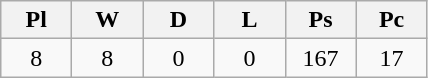<table class="wikitable" style="text-align:center">
<tr>
<th width="40">Pl</th>
<th width="40">W</th>
<th width="40">D</th>
<th width="40">L</th>
<th width="40">Ps</th>
<th width="40">Pc</th>
</tr>
<tr>
<td>8</td>
<td>8</td>
<td>0</td>
<td>0</td>
<td>167</td>
<td>17</td>
</tr>
</table>
